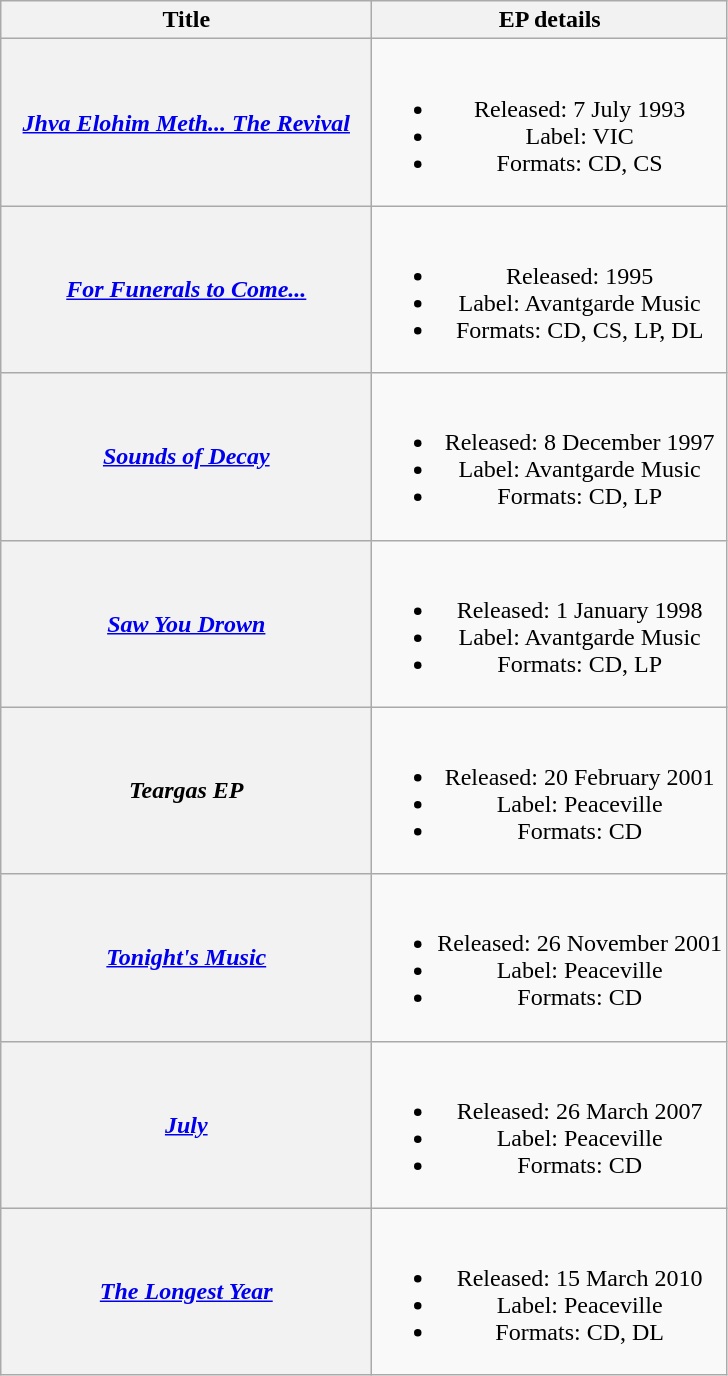<table class="wikitable plainrowheaders" style="text-align:center;">
<tr>
<th scope="col" style="width:15em;">Title</th>
<th scope="col">EP details</th>
</tr>
<tr>
<th scope="row"><em><a href='#'>Jhva Elohim Meth... The Revival</a></em></th>
<td><br><ul><li>Released: 7 July 1993</li><li>Label: VIC</li><li>Formats: CD, CS</li></ul></td>
</tr>
<tr>
<th scope="row"><em><a href='#'>For Funerals to Come...</a></em></th>
<td><br><ul><li>Released: 1995</li><li>Label: Avantgarde Music</li><li>Formats: CD, CS, LP, DL</li></ul></td>
</tr>
<tr>
<th scope="row"><em><a href='#'>Sounds of Decay</a></em></th>
<td><br><ul><li>Released: 8 December 1997</li><li>Label: Avantgarde Music</li><li>Formats: CD, LP</li></ul></td>
</tr>
<tr>
<th scope="row"><em><a href='#'>Saw You Drown</a></em></th>
<td><br><ul><li>Released: 1 January 1998</li><li>Label: Avantgarde Music</li><li>Formats: CD, LP</li></ul></td>
</tr>
<tr>
<th scope="row"><em>Teargas EP</em></th>
<td><br><ul><li>Released: 20 February 2001</li><li>Label: Peaceville</li><li>Formats: CD</li></ul></td>
</tr>
<tr>
<th scope="row"><em><a href='#'>Tonight's Music</a></em></th>
<td><br><ul><li>Released: 26 November 2001</li><li>Label: Peaceville</li><li>Formats: CD</li></ul></td>
</tr>
<tr>
<th scope="row"><em><a href='#'>July</a></em></th>
<td><br><ul><li>Released: 26 March 2007</li><li>Label: Peaceville</li><li>Formats: CD</li></ul></td>
</tr>
<tr>
<th scope="row"><em><a href='#'>The Longest Year</a></em></th>
<td><br><ul><li>Released: 15 March 2010</li><li>Label: Peaceville</li><li>Formats: CD, DL</li></ul></td>
</tr>
</table>
